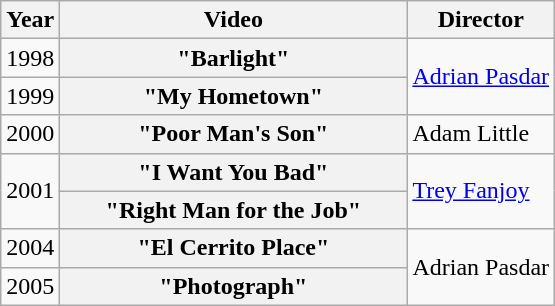<table class="wikitable plainrowheaders">
<tr>
<th>Year</th>
<th style="width:14em;">Video</th>
<th>Director</th>
</tr>
<tr>
<td>1998</td>
<th scope="row">"Barlight"</th>
<td rowspan="2"><a href='#'>Adrian Pasdar</a></td>
</tr>
<tr>
<td>1999</td>
<th scope="row">"My Hometown"</th>
</tr>
<tr>
<td>2000</td>
<th scope="row">"Poor Man's Son"</th>
<td>Adam Little</td>
</tr>
<tr>
<td rowspan="2">2001</td>
<th scope="row">"I Want You Bad"</th>
<td rowspan="2"><a href='#'>Trey Fanjoy</a></td>
</tr>
<tr>
<th scope="row">"Right Man for the Job"</th>
</tr>
<tr>
<td>2004</td>
<th scope="row">"El Cerrito Place"</th>
<td rowspan="2">Adrian Pasdar</td>
</tr>
<tr>
<td>2005</td>
<th scope="row">"Photograph"</th>
</tr>
</table>
